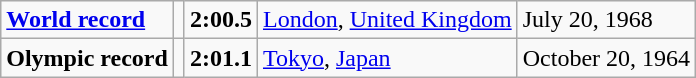<table class="wikitable">
<tr>
<td><strong><a href='#'>World record</a></strong></td>
<td></td>
<td><strong>2:00.5</strong></td>
<td><a href='#'>London</a>, <a href='#'>United Kingdom</a></td>
<td>July 20, 1968</td>
</tr>
<tr>
<td><strong>Olympic record</strong></td>
<td></td>
<td><strong>2:01.1</strong></td>
<td><a href='#'>Tokyo</a>, <a href='#'>Japan</a></td>
<td>October 20, 1964</td>
</tr>
</table>
